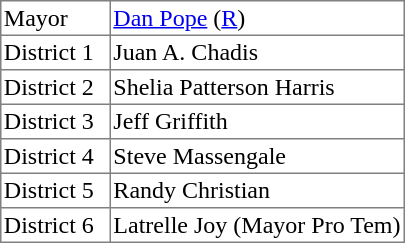<table class="toccolours" border="1" cellpadding="2" cellspacing="0" style="border-collapse: collapse; float:right; margin: .5em;">
<tr>
<td>Mayor</td>
<td><a href='#'>Dan Pope</a> (<a href='#'>R</a>)</td>
</tr>
<tr>
<td>District 1 </td>
<td>Juan A. Chadis</td>
</tr>
<tr>
<td>District 2 </td>
<td>Shelia Patterson Harris</td>
</tr>
<tr>
<td>District 3 </td>
<td>Jeff Griffith</td>
</tr>
<tr>
<td>District 4 </td>
<td>Steve Massengale</td>
</tr>
<tr>
<td>District 5 </td>
<td>Randy Christian</td>
</tr>
<tr>
<td>District 6  </td>
<td>Latrelle Joy (Mayor Pro Tem)</td>
</tr>
</table>
